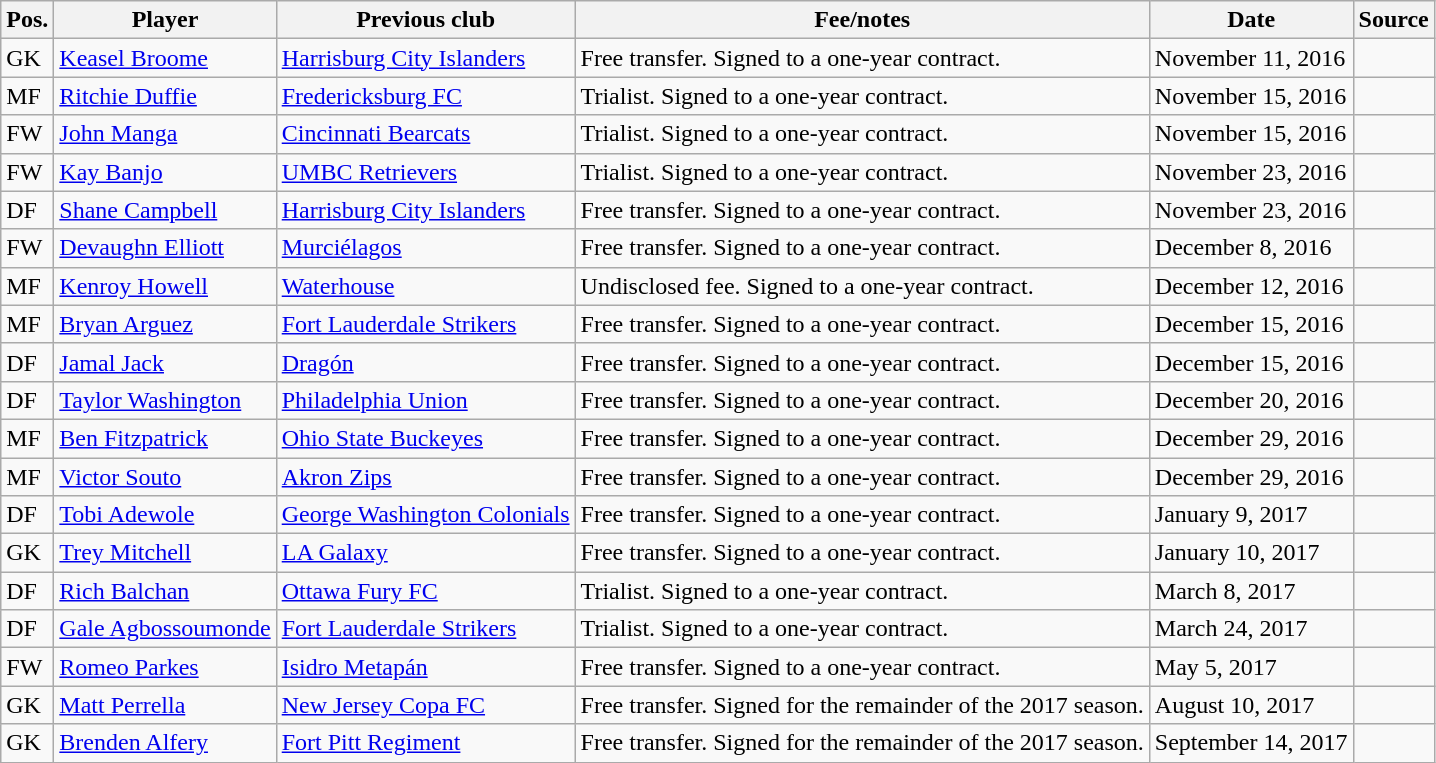<table class="wikitable sortable" style="text-align: left">
<tr>
<th><strong>Pos.</strong></th>
<th><strong>Player</strong></th>
<th><strong>Previous club</strong></th>
<th><strong>Fee/notes</strong></th>
<th><strong>Date</strong></th>
<th><strong>Source</strong></th>
</tr>
<tr>
<td>GK</td>
<td> <a href='#'>Keasel Broome</a></td>
<td> <a href='#'>Harrisburg City Islanders</a></td>
<td>Free transfer. Signed to a one-year contract.</td>
<td>November 11, 2016</td>
<td align=center></td>
</tr>
<tr>
<td>MF</td>
<td> <a href='#'>Ritchie Duffie</a></td>
<td> <a href='#'>Fredericksburg FC</a></td>
<td>Trialist. Signed to a one-year contract.</td>
<td>November 15, 2016</td>
<td align=center></td>
</tr>
<tr>
<td>FW</td>
<td> <a href='#'>John Manga</a></td>
<td> <a href='#'>Cincinnati Bearcats</a></td>
<td>Trialist. Signed to a one-year contract.</td>
<td>November 15, 2016</td>
<td align=center></td>
</tr>
<tr>
<td>FW</td>
<td> <a href='#'>Kay Banjo</a></td>
<td> <a href='#'>UMBC Retrievers</a></td>
<td>Trialist. Signed to a one-year contract.</td>
<td>November 23, 2016</td>
<td align=center></td>
</tr>
<tr>
<td>DF</td>
<td> <a href='#'>Shane Campbell</a></td>
<td> <a href='#'>Harrisburg City Islanders</a></td>
<td>Free transfer. Signed to a one-year contract.</td>
<td>November 23, 2016</td>
<td align=center></td>
</tr>
<tr>
<td>FW</td>
<td> <a href='#'>Devaughn Elliott</a></td>
<td> <a href='#'>Murciélagos</a></td>
<td>Free transfer. Signed to a one-year contract.</td>
<td>December 8, 2016</td>
<td align=center></td>
</tr>
<tr>
<td>MF</td>
<td> <a href='#'>Kenroy Howell</a></td>
<td> <a href='#'>Waterhouse</a></td>
<td>Undisclosed fee. Signed to a one-year contract.</td>
<td>December 12, 2016</td>
<td align=center></td>
</tr>
<tr>
<td>MF</td>
<td> <a href='#'>Bryan Arguez</a></td>
<td> <a href='#'>Fort Lauderdale Strikers</a></td>
<td>Free transfer. Signed to a one-year contract.</td>
<td>December 15, 2016</td>
<td align=center></td>
</tr>
<tr>
<td>DF</td>
<td> <a href='#'>Jamal Jack</a></td>
<td> <a href='#'>Dragón</a></td>
<td>Free transfer. Signed to a one-year contract.</td>
<td>December 15, 2016</td>
<td align=center></td>
</tr>
<tr>
<td>DF</td>
<td> <a href='#'>Taylor Washington</a></td>
<td> <a href='#'>Philadelphia Union</a></td>
<td>Free transfer. Signed to a one-year contract.</td>
<td>December 20, 2016</td>
<td align=center></td>
</tr>
<tr>
<td>MF</td>
<td> <a href='#'>Ben Fitzpatrick</a></td>
<td> <a href='#'>Ohio State Buckeyes</a></td>
<td>Free transfer. Signed to a one-year contract.</td>
<td>December 29, 2016</td>
<td align=center></td>
</tr>
<tr>
<td>MF</td>
<td> <a href='#'>Victor Souto</a></td>
<td> <a href='#'>Akron Zips</a></td>
<td>Free transfer. Signed to a one-year contract.</td>
<td>December 29, 2016</td>
<td align=center></td>
</tr>
<tr>
<td>DF</td>
<td> <a href='#'>Tobi Adewole</a></td>
<td> <a href='#'>George Washington Colonials</a></td>
<td>Free transfer. Signed to a one-year contract.</td>
<td>January 9, 2017</td>
<td align=center></td>
</tr>
<tr>
<td>GK</td>
<td> <a href='#'>Trey Mitchell</a></td>
<td> <a href='#'>LA Galaxy</a></td>
<td>Free transfer. Signed to a one-year contract.</td>
<td>January 10, 2017</td>
<td align=center></td>
</tr>
<tr>
<td>DF</td>
<td> <a href='#'>Rich Balchan</a></td>
<td> <a href='#'>Ottawa Fury FC</a></td>
<td>Trialist. Signed to a one-year contract.</td>
<td>March 8, 2017</td>
<td align=center></td>
</tr>
<tr>
<td>DF</td>
<td> <a href='#'>Gale Agbossoumonde</a></td>
<td> <a href='#'>Fort Lauderdale Strikers</a></td>
<td>Trialist. Signed to a one-year contract.</td>
<td>March 24, 2017</td>
<td align=center></td>
</tr>
<tr>
<td>FW</td>
<td> <a href='#'>Romeo Parkes</a></td>
<td> <a href='#'>Isidro Metapán</a></td>
<td>Free transfer. Signed to a one-year contract.</td>
<td>May 5, 2017</td>
<td align=center></td>
</tr>
<tr>
<td>GK</td>
<td> <a href='#'>Matt Perrella</a></td>
<td> <a href='#'>New Jersey Copa FC</a></td>
<td>Free transfer. Signed for the remainder of the 2017 season.</td>
<td>August 10, 2017</td>
<td align=center></td>
</tr>
<tr>
<td>GK</td>
<td> <a href='#'>Brenden Alfery</a></td>
<td> <a href='#'>Fort Pitt Regiment</a></td>
<td>Free transfer. Signed for the remainder of the 2017 season.</td>
<td>September 14, 2017</td>
<td align=center></td>
</tr>
</table>
